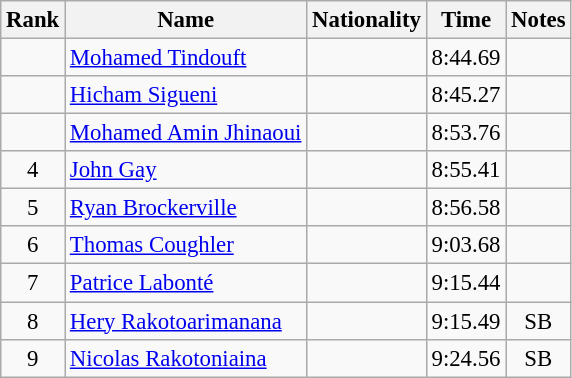<table class="wikitable sortable" style="text-align:center;font-size:95%">
<tr>
<th>Rank</th>
<th>Name</th>
<th>Nationality</th>
<th>Time</th>
<th>Notes</th>
</tr>
<tr>
<td></td>
<td align=left><a href='#'>Mohamed Tindouft</a></td>
<td align=left></td>
<td>8:44.69</td>
<td></td>
</tr>
<tr>
<td></td>
<td align=left><a href='#'>Hicham Sigueni</a></td>
<td align=left></td>
<td>8:45.27</td>
<td></td>
</tr>
<tr>
<td></td>
<td align=left><a href='#'>Mohamed Amin Jhinaoui</a></td>
<td align=left></td>
<td>8:53.76</td>
<td></td>
</tr>
<tr>
<td>4</td>
<td align=left><a href='#'>John Gay</a></td>
<td align=left></td>
<td>8:55.41</td>
<td></td>
</tr>
<tr>
<td>5</td>
<td align=left><a href='#'>Ryan Brockerville</a></td>
<td align=left></td>
<td>8:56.58</td>
<td></td>
</tr>
<tr>
<td>6</td>
<td align=left><a href='#'>Thomas Coughler</a></td>
<td align=left></td>
<td>9:03.68</td>
<td></td>
</tr>
<tr>
<td>7</td>
<td align=left><a href='#'>Patrice Labonté</a></td>
<td align=left></td>
<td>9:15.44</td>
<td></td>
</tr>
<tr>
<td>8</td>
<td align=left><a href='#'>Hery Rakotoarimanana</a></td>
<td align=left></td>
<td>9:15.49</td>
<td>SB</td>
</tr>
<tr>
<td>9</td>
<td align=left><a href='#'>Nicolas Rakotoniaina</a></td>
<td align=left></td>
<td>9:24.56</td>
<td>SB</td>
</tr>
</table>
